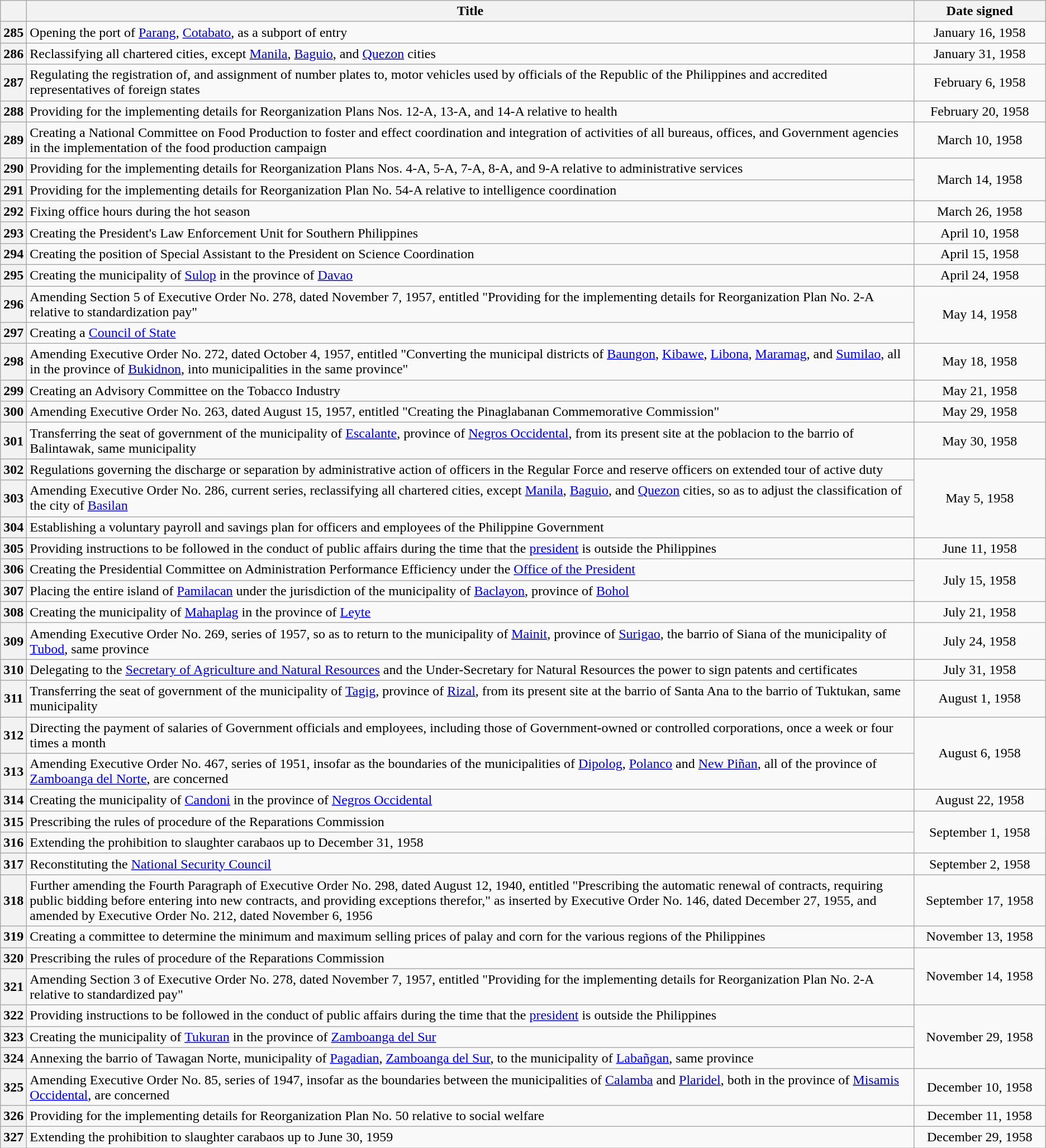<table class="wikitable sortable" style="text-align:center;">
<tr>
<th scope="col"></th>
<th scope="col">Title</th>
<th scope="col" width="150px">Date signed</th>
</tr>
<tr>
<th scope="row">285</th>
<td style="text-align:left;">Opening the port of <a href='#'>Parang</a>, <a href='#'>Cotabato</a>, as a subport of entry</td>
<td>January 16, 1958</td>
</tr>
<tr>
<th scope="row">286</th>
<td style="text-align:left;">Reclassifying all chartered cities, except <a href='#'>Manila</a>, <a href='#'>Baguio</a>, and <a href='#'>Quezon</a> cities</td>
<td>January 31, 1958</td>
</tr>
<tr>
<th scope="row">287</th>
<td style="text-align:left;">Regulating the registration of, and assignment of number plates to, motor vehicles used by officials of the Republic of the Philippines and accredited representatives of foreign states</td>
<td>February 6, 1958</td>
</tr>
<tr>
<th scope="row">288</th>
<td style="text-align:left;">Providing for the implementing details for Reorganization Plans Nos. 12-A, 13-A, and 14-A relative to health</td>
<td>February 20, 1958</td>
</tr>
<tr>
<th scope="row">289</th>
<td style="text-align:left;">Creating a National Committee on Food Production to foster and effect coordination and integration of activities of all bureaus, offices, and Government agencies in the implementation of the food production campaign</td>
<td>March 10, 1958</td>
</tr>
<tr>
<th scope="row">290</th>
<td style="text-align:left;">Providing for the implementing details for Reorganization Plans Nos. 4-A, 5-A, 7-A, 8-A, and 9-A relative to administrative services</td>
<td rowspan="2">March 14, 1958</td>
</tr>
<tr>
<th scope="row">291</th>
<td style="text-align:left;">Providing for the implementing details for Reorganization Plan No. 54-A relative to intelligence coordination</td>
</tr>
<tr>
<th scope="row">292</th>
<td style="text-align:left;">Fixing office hours during the hot season</td>
<td>March 26, 1958</td>
</tr>
<tr>
<th scope="row">293</th>
<td style="text-align:left;">Creating the President's Law Enforcement Unit for Southern Philippines</td>
<td>April 10, 1958</td>
</tr>
<tr>
<th scope="row">294</th>
<td style="text-align:left;">Creating the position of Special Assistant to the President on Science Coordination</td>
<td>April 15, 1958</td>
</tr>
<tr>
<th scope="row">295</th>
<td style="text-align:left;">Creating the municipality of <a href='#'>Sulop</a> in the province of <a href='#'>Davao</a></td>
<td>April 24, 1958</td>
</tr>
<tr>
<th scope="row">296</th>
<td style="text-align:left;">Amending Section 5 of Executive Order No. 278, dated November 7, 1957, entitled "Providing for the implementing details for Reorganization Plan No. 2-A relative to standardization pay"</td>
<td rowspan="2">May 14, 1958</td>
</tr>
<tr>
<th scope="row">297</th>
<td style="text-align:left;">Creating a <a href='#'>Council of State</a></td>
</tr>
<tr>
<th scope="row">298</th>
<td style="text-align:left;">Amending Executive Order No. 272, dated October 4, 1957, entitled "Converting the municipal districts of <a href='#'>Baungon</a>, <a href='#'>Kibawe</a>, <a href='#'>Libona</a>, <a href='#'>Maramag</a>, and <a href='#'>Sumilao</a>, all in the province of <a href='#'>Bukidnon</a>, into municipalities in the same province"</td>
<td>May 18, 1958</td>
</tr>
<tr>
<th scope="row">299</th>
<td style="text-align:left;">Creating an Advisory Committee on the Tobacco Industry</td>
<td>May 21, 1958</td>
</tr>
<tr>
<th scope="row">300</th>
<td style="text-align:left;">Amending Executive Order No. 263, dated August 15, 1957, entitled "Creating the Pinaglabanan Commemorative Commission"</td>
<td>May 29, 1958</td>
</tr>
<tr>
<th scope="row">301</th>
<td style="text-align:left;">Transferring the seat of government of the municipality of <a href='#'>Escalante</a>, province of <a href='#'>Negros Occidental</a>, from its present site at the poblacion to the barrio of Balintawak, same municipality</td>
<td>May 30, 1958</td>
</tr>
<tr>
<th scope="row">302</th>
<td style="text-align:left;">Regulations governing the discharge or separation by administrative action of officers in the Regular Force and reserve officers on extended tour of active duty</td>
<td rowspan="3">May 5, 1958</td>
</tr>
<tr>
<th scope="row">303</th>
<td style="text-align:left;">Amending Executive Order No. 286, current series, reclassifying all chartered cities, except <a href='#'>Manila</a>, <a href='#'>Baguio</a>, and <a href='#'>Quezon</a> cities, so as to adjust the classification of the city of <a href='#'>Basilan</a></td>
</tr>
<tr>
<th scope="row">304</th>
<td style="text-align:left;">Establishing a voluntary payroll and savings plan for officers and employees of the Philippine Government</td>
</tr>
<tr>
<th scope="row">305</th>
<td style="text-align:left;">Providing instructions to be followed in the conduct of public affairs during the time that the <a href='#'>president</a> is outside the Philippines</td>
<td>June 11, 1958</td>
</tr>
<tr>
<th scope="row">306</th>
<td style="text-align:left;">Creating the Presidential Committee on Administration Performance Efficiency under the <a href='#'>Office of the President</a></td>
<td rowspan="2">July 15, 1958</td>
</tr>
<tr>
<th scope="row">307</th>
<td style="text-align:left;">Placing the entire island of <a href='#'>Pamilacan</a> under the jurisdiction of the municipality of <a href='#'>Baclayon</a>, province of <a href='#'>Bohol</a></td>
</tr>
<tr>
<th scope="row">308</th>
<td style="text-align:left;">Creating the municipality of <a href='#'>Mahaplag</a> in the province of <a href='#'>Leyte</a></td>
<td>July 21, 1958</td>
</tr>
<tr>
<th scope="row">309</th>
<td style="text-align:left;">Amending Executive Order No. 269, series of 1957, so as to return to the municipality of <a href='#'>Mainit</a>, province of <a href='#'>Surigao</a>, the barrio of Siana of the municipality of <a href='#'>Tubod</a>, same province</td>
<td>July 24, 1958</td>
</tr>
<tr>
<th scope="row">310</th>
<td style="text-align:left;">Delegating to the <a href='#'>Secretary of Agriculture and Natural Resources</a> and the Under-Secretary for Natural Resources the power to sign patents and certificates</td>
<td>July 31, 1958</td>
</tr>
<tr>
<th scope="row">311</th>
<td style="text-align:left;">Transferring the seat of government of the municipality of <a href='#'>Tagig</a>, province of <a href='#'>Rizal</a>, from its present site at the barrio of Santa Ana to the barrio of Tuktukan, same municipality</td>
<td>August 1, 1958</td>
</tr>
<tr>
<th scope="row">312</th>
<td style="text-align:left;">Directing the payment of salaries of Government officials and employees, including those of Government-owned or controlled corporations, once a week or four times a month</td>
<td rowspan="2">August 6, 1958</td>
</tr>
<tr>
<th scope="row">313</th>
<td style="text-align:left;">Amending Executive Order No. 467, series of 1951, insofar as the boundaries of the municipalities of <a href='#'>Dipolog</a>, <a href='#'>Polanco</a> and <a href='#'>New Piñan</a>, all of the province of <a href='#'>Zamboanga del Norte</a>, are concerned</td>
</tr>
<tr>
<th scope="row">314</th>
<td style="text-align:left;">Creating the municipality of <a href='#'>Candoni</a> in the province of <a href='#'>Negros Occidental</a></td>
<td>August 22, 1958</td>
</tr>
<tr>
<th scope="row">315</th>
<td style="text-align:left;">Prescribing the rules of procedure of the Reparations Commission</td>
<td rowspan="2">September 1, 1958</td>
</tr>
<tr>
<th scope="row">316</th>
<td style="text-align:left;">Extending the prohibition to slaughter carabaos up to December 31, 1958</td>
</tr>
<tr>
<th scope="row">317</th>
<td style="text-align:left;">Reconstituting the <a href='#'>National Security Council</a></td>
<td>September 2, 1958</td>
</tr>
<tr>
<th scope="row">318</th>
<td style="text-align:left;">Further amending the Fourth Paragraph of Executive Order No. 298, dated August 12, 1940, entitled "Prescribing the automatic renewal of contracts, requiring public bidding before entering into new contracts, and providing exceptions therefor," as inserted by Executive Order No. 146, dated December 27, 1955, and amended by Executive Order No. 212, dated November 6, 1956</td>
<td>September 17, 1958</td>
</tr>
<tr>
<th scope="row">319</th>
<td style="text-align:left;">Creating a committee to determine the minimum and maximum selling prices of palay and corn for the various regions of the Philippines</td>
<td>November 13, 1958</td>
</tr>
<tr>
<th scope="row">320</th>
<td style="text-align:left;">Prescribing the rules of procedure of the Reparations Commission</td>
<td rowspan="2">November 14, 1958</td>
</tr>
<tr>
<th scope="row">321</th>
<td style="text-align:left;">Amending Section 3 of Executive Order No. 278, dated November 7, 1957, entitled "Providing for the implementing details for Reorganization Plan No. 2-A relative to standardized pay"</td>
</tr>
<tr>
<th scope="row">322</th>
<td style="text-align:left;">Providing instructions to be followed in the conduct of public affairs during the time that the <a href='#'>president</a> is outside the Philippines</td>
<td rowspan="3">November 29, 1958</td>
</tr>
<tr>
<th scope="row">323</th>
<td style="text-align:left;">Creating the municipality of <a href='#'>Tukuran</a> in the province of <a href='#'>Zamboanga del Sur</a></td>
</tr>
<tr>
<th scope="row">324</th>
<td style="text-align:left;">Annexing the barrio of Tawagan Norte, municipality of <a href='#'>Pagadian</a>, <a href='#'>Zamboanga del Sur</a>, to the municipality of <a href='#'>Labañgan</a>, same province</td>
</tr>
<tr>
<th scope="row">325</th>
<td style="text-align:left;">Amending Executive Order No. 85, series of 1947, insofar as the boundaries between the municipalities of <a href='#'>Calamba</a> and <a href='#'>Plaridel</a>, both in the province of <a href='#'>Misamis Occidental</a>, are concerned</td>
<td>December 10, 1958</td>
</tr>
<tr>
<th scope="row">326</th>
<td style="text-align:left;">Providing for the implementing details for Reorganization Plan No. 50 relative to social welfare</td>
<td>December 11, 1958</td>
</tr>
<tr>
<th scope="row">327</th>
<td style="text-align:left;">Extending the prohibition to slaughter carabaos up to June 30, 1959</td>
<td>December 29, 1958</td>
</tr>
</table>
